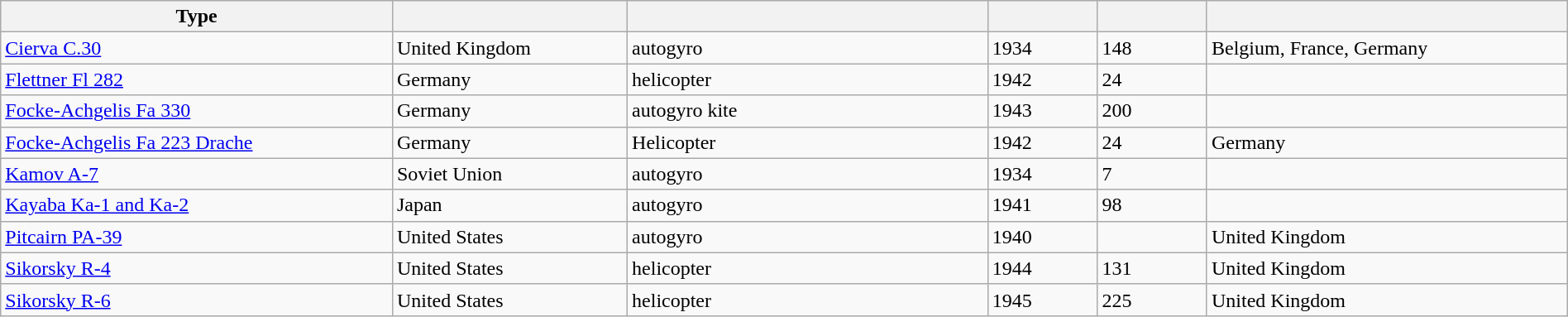<table class="wikitable sortable" border=1 style=width:100%>
<tr>
<th style=width:25%>Type</th>
<th style=width:15%></th>
<th style=width:23%></th>
<th style=width:7%></th>
<th style=width:7%></th>
<th></th>
</tr>
<tr>
<td><a href='#'>Cierva C.30</a></td>
<td>United Kingdom</td>
<td>autogyro</td>
<td>1934</td>
<td>148</td>
<td>Belgium, France, Germany</td>
</tr>
<tr>
<td><a href='#'>Flettner Fl 282</a></td>
<td>Germany</td>
<td>helicopter</td>
<td>1942</td>
<td>24</td>
<td></td>
</tr>
<tr>
<td><a href='#'>Focke-Achgelis Fa 330</a></td>
<td>Germany</td>
<td>autogyro kite</td>
<td>1943</td>
<td>200</td>
<td></td>
</tr>
<tr>
<td><a href='#'>Focke-Achgelis Fa 223 Drache</a></td>
<td>Germany</td>
<td>Helicopter</td>
<td>1942</td>
<td>24</td>
<td>Germany</td>
</tr>
<tr>
<td><a href='#'>Kamov A-7</a></td>
<td>Soviet Union</td>
<td>autogyro</td>
<td>1934</td>
<td>7</td>
<td></td>
</tr>
<tr>
<td><a href='#'>Kayaba Ka-1 and Ka-2</a></td>
<td>Japan</td>
<td>autogyro</td>
<td>1941</td>
<td>98</td>
<td></td>
</tr>
<tr>
<td><a href='#'>Pitcairn PA-39</a></td>
<td>United States</td>
<td>autogyro</td>
<td>1940</td>
<td></td>
<td>United Kingdom</td>
</tr>
<tr>
<td><a href='#'>Sikorsky R-4</a></td>
<td>United States</td>
<td>helicopter</td>
<td>1944</td>
<td>131</td>
<td>United Kingdom</td>
</tr>
<tr>
<td><a href='#'>Sikorsky R-6</a></td>
<td>United States</td>
<td>helicopter</td>
<td>1945</td>
<td>225</td>
<td>United Kingdom</td>
</tr>
</table>
